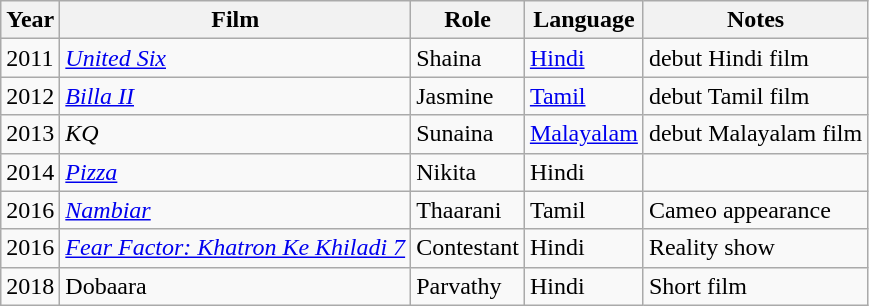<table class="wikitable sortable">
<tr>
<th>Year</th>
<th>Film</th>
<th>Role</th>
<th>Language</th>
<th>Notes</th>
</tr>
<tr>
<td>2011</td>
<td><em><a href='#'>United Six</a></em></td>
<td>Shaina</td>
<td><a href='#'>Hindi</a></td>
<td>debut Hindi film</td>
</tr>
<tr>
<td>2012</td>
<td><em><a href='#'>Billa II</a></em></td>
<td>Jasmine</td>
<td><a href='#'>Tamil</a></td>
<td>debut Tamil film</td>
</tr>
<tr>
<td>2013</td>
<td><em>KQ</em></td>
<td>Sunaina</td>
<td><a href='#'>Malayalam</a></td>
<td>debut Malayalam film</td>
</tr>
<tr>
<td>2014</td>
<td><em><a href='#'>Pizza</a></em></td>
<td>Nikita</td>
<td>Hindi</td>
<td></td>
</tr>
<tr>
<td>2016</td>
<td><em><a href='#'>Nambiar</a></em></td>
<td>Thaarani</td>
<td>Tamil</td>
<td>Cameo appearance</td>
</tr>
<tr>
<td>2016</td>
<td><em><a href='#'>Fear Factor: Khatron Ke Khiladi 7</a></em></td>
<td>Contestant</td>
<td>Hindi</td>
<td>Reality show</td>
</tr>
<tr>
<td>2018</td>
<td>Dobaara</td>
<td>Parvathy</td>
<td>Hindi</td>
<td>Short film</td>
</tr>
</table>
